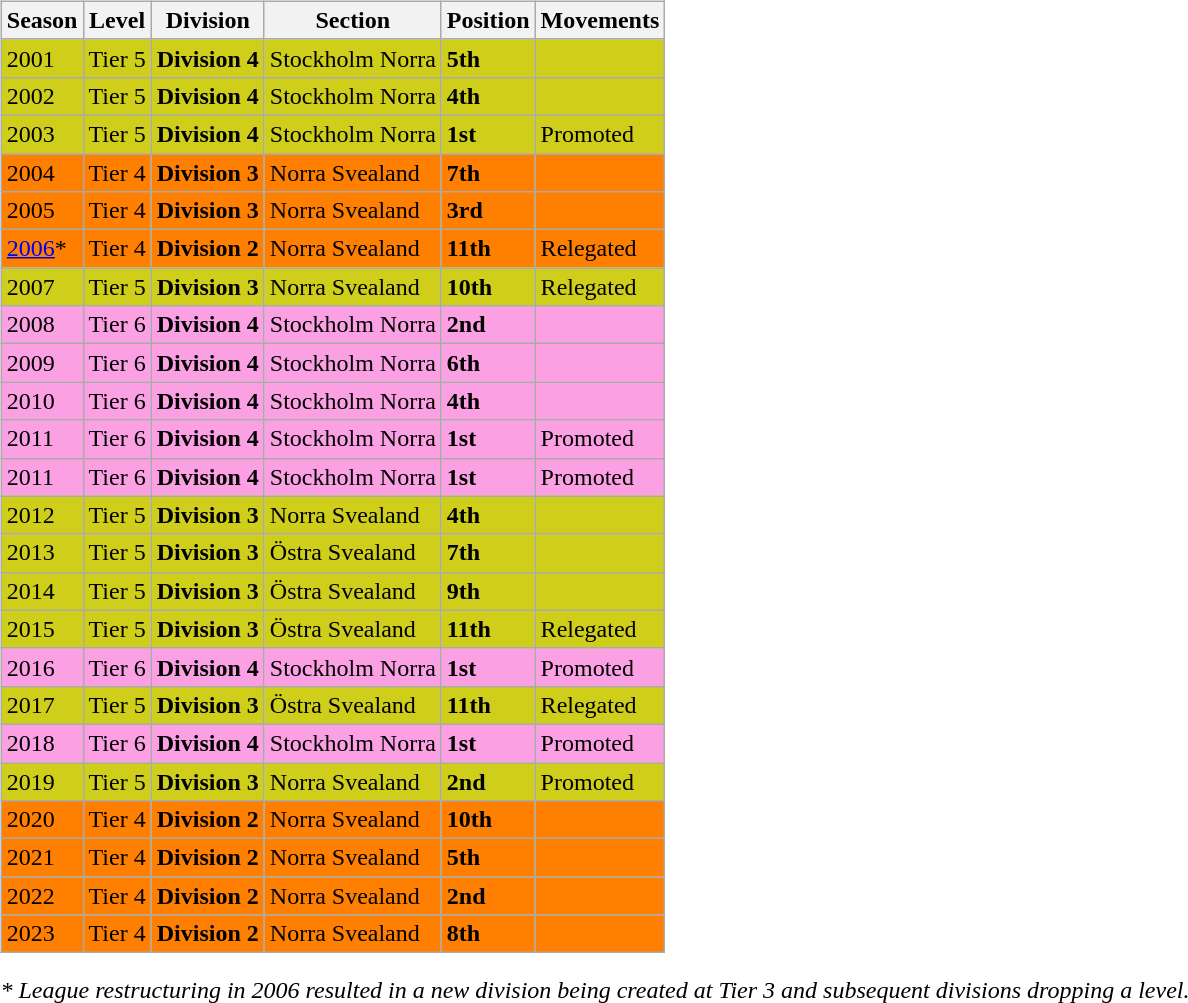<table>
<tr>
<td valign="top" width=0%><br><table class="wikitable">
<tr style="background:#f0f6fa;">
<th><strong>Season</strong></th>
<th><strong>Level</strong></th>
<th><strong>Division</strong></th>
<th><strong>Section</strong></th>
<th><strong>Position</strong></th>
<th><strong>Movements</strong></th>
</tr>
<tr>
<td style="background:#CECE1B;">2001</td>
<td style="background:#CECE1B;">Tier 5</td>
<td style="background:#CECE1B;"><strong>Division 4</strong></td>
<td style="background:#CECE1B;">Stockholm Norra</td>
<td style="background:#CECE1B;"><strong>5th</strong></td>
<td style="background:#CECE1B;"></td>
</tr>
<tr>
<td style="background:#CECE1B;">2002</td>
<td style="background:#CECE1B;">Tier 5</td>
<td style="background:#CECE1B;"><strong>Division 4</strong></td>
<td style="background:#CECE1B;">Stockholm Norra</td>
<td style="background:#CECE1B;"><strong>4th</strong></td>
<td style="background:#CECE1B;"></td>
</tr>
<tr>
<td style="background:#CECE1B;">2003</td>
<td style="background:#CECE1B;">Tier 5</td>
<td style="background:#CECE1B;"><strong>Division 4</strong></td>
<td style="background:#CECE1B;">Stockholm Norra</td>
<td style="background:#CECE1B;"><strong>1st</strong></td>
<td style="background:#CECE1B;">Promoted</td>
</tr>
<tr>
<td style="background:#FF7F00;">2004</td>
<td style="background:#FF7F00;">Tier 4</td>
<td style="background:#FF7F00;"><strong>Division 3</strong></td>
<td style="background:#FF7F00;">Norra Svealand</td>
<td style="background:#FF7F00;"><strong>7th</strong></td>
<td style="background:#FF7F00;"></td>
</tr>
<tr>
<td style="background:#FF7F00;">2005</td>
<td style="background:#FF7F00;">Tier 4</td>
<td style="background:#FF7F00;"><strong>Division 3</strong></td>
<td style="background:#FF7F00;">Norra Svealand</td>
<td style="background:#FF7F00;"><strong>3rd</strong></td>
<td style="background:#FF7F00;"></td>
</tr>
<tr>
<td style="background:#FF7F00;"><a href='#'>2006</a>*</td>
<td style="background:#FF7F00;">Tier 4</td>
<td style="background:#FF7F00;"><strong>Division 2</strong></td>
<td style="background:#FF7F00;">Norra Svealand</td>
<td style="background:#FF7F00;"><strong>11th</strong></td>
<td style="background:#FF7F00;">Relegated</td>
</tr>
<tr>
<td style="background:#CECE1B;">2007</td>
<td style="background:#CECE1B;">Tier 5</td>
<td style="background:#CECE1B;"><strong>Division 3</strong></td>
<td style="background:#CECE1B;">Norra Svealand</td>
<td style="background:#CECE1B;"><strong>10th</strong></td>
<td style="background:#CECE1B;">Relegated</td>
</tr>
<tr>
<td style="background:#FBA0E3;">2008</td>
<td style="background:#FBA0E3;">Tier 6</td>
<td style="background:#FBA0E3;"><strong>Division 4</strong></td>
<td style="background:#FBA0E3;">Stockholm Norra</td>
<td style="background:#FBA0E3;"><strong>2nd</strong></td>
<td style="background:#FBA0E3;"></td>
</tr>
<tr>
<td style="background:#FBA0E3;">2009</td>
<td style="background:#FBA0E3;">Tier 6</td>
<td style="background:#FBA0E3;"><strong>Division 4</strong></td>
<td style="background:#FBA0E3;">Stockholm Norra</td>
<td style="background:#FBA0E3;"><strong>6th</strong></td>
<td style="background:#FBA0E3;"></td>
</tr>
<tr>
<td style="background:#FBA0E3;">2010</td>
<td style="background:#FBA0E3;">Tier 6</td>
<td style="background:#FBA0E3;"><strong>Division 4</strong></td>
<td style="background:#FBA0E3;">Stockholm Norra</td>
<td style="background:#FBA0E3;"><strong>4th</strong></td>
<td style="background:#FBA0E3;"></td>
</tr>
<tr>
<td style="background:#FBA0E3;">2011</td>
<td style="background:#FBA0E3;">Tier 6</td>
<td style="background:#FBA0E3;"><strong>Division 4</strong></td>
<td style="background:#FBA0E3;">Stockholm Norra</td>
<td style="background:#FBA0E3;"><strong>1st</strong></td>
<td style="background:#FBA0E3;">Promoted</td>
</tr>
<tr>
<td style="background:#FBA0E3;">2011</td>
<td style="background:#FBA0E3;">Tier 6</td>
<td style="background:#FBA0E3;"><strong>Division 4</strong></td>
<td style="background:#FBA0E3;">Stockholm Norra</td>
<td style="background:#FBA0E3;"><strong>1st</strong></td>
<td style="background:#FBA0E3;">Promoted</td>
</tr>
<tr>
<td style="background:#CECE1B;">2012</td>
<td style="background:#CECE1B;">Tier 5</td>
<td style="background:#CECE1B;"><strong>Division 3</strong></td>
<td style="background:#CECE1B;">Norra Svealand</td>
<td style="background:#CECE1B;"><strong>4th</strong></td>
<td style="background:#CECE1B;"></td>
</tr>
<tr>
<td style="background:#CECE1B;">2013</td>
<td style="background:#CECE1B;">Tier 5</td>
<td style="background:#CECE1B;"><strong>Division 3</strong></td>
<td style="background:#CECE1B;">Östra Svealand</td>
<td style="background:#CECE1B;"><strong>7th</strong></td>
<td style="background:#CECE1B;"></td>
</tr>
<tr>
<td style="background:#CECE1B;">2014</td>
<td style="background:#CECE1B;">Tier 5</td>
<td style="background:#CECE1B;"><strong>Division 3</strong></td>
<td style="background:#CECE1B;">Östra Svealand</td>
<td style="background:#CECE1B;"><strong>9th</strong></td>
<td style="background:#CECE1B;"></td>
</tr>
<tr>
<td style="background:#CECE1B;">2015</td>
<td style="background:#CECE1B;">Tier 5</td>
<td style="background:#CECE1B;"><strong>Division 3</strong></td>
<td style="background:#CECE1B;">Östra Svealand</td>
<td style="background:#CECE1B;"><strong>11th</strong></td>
<td style="background:#CECE1B;">Relegated</td>
</tr>
<tr>
<td style="background:#FBA0E3;">2016</td>
<td style="background:#FBA0E3;">Tier 6</td>
<td style="background:#FBA0E3;"><strong>Division 4</strong></td>
<td style="background:#FBA0E3;">Stockholm Norra</td>
<td style="background:#FBA0E3;"><strong>1st</strong></td>
<td style="background:#FBA0E3;">Promoted</td>
</tr>
<tr>
<td style="background:#CECE1B;">2017</td>
<td style="background:#CECE1B;">Tier 5</td>
<td style="background:#CECE1B;"><strong>Division 3</strong></td>
<td style="background:#CECE1B;">Östra Svealand</td>
<td style="background:#CECE1B;"><strong>11th</strong></td>
<td style="background:#CECE1B;">Relegated</td>
</tr>
<tr>
<td style="background:#FBA0E3;">2018</td>
<td style="background:#FBA0E3;">Tier 6</td>
<td style="background:#FBA0E3;"><strong>Division 4</strong></td>
<td style="background:#FBA0E3;">Stockholm Norra</td>
<td style="background:#FBA0E3;"><strong>1st</strong></td>
<td style="background:#FBA0E3;">Promoted</td>
</tr>
<tr>
<td style="background:#CECE1B;">2019</td>
<td style="background:#CECE1B;">Tier 5</td>
<td style="background:#CECE1B;"><strong>Division 3</strong></td>
<td style="background:#CECE1B;">Norra Svealand</td>
<td style="background:#CECE1B;"><strong>2nd</strong></td>
<td style="background:#CECE1B;">Promoted</td>
</tr>
<tr>
<td style="background:#FF7F00;">2020</td>
<td style="background:#FF7F00;">Tier 4</td>
<td style="background:#FF7F00;"><strong>Division 2</strong></td>
<td style="background:#FF7F00;">Norra Svealand</td>
<td style="background:#FF7F00;"><strong>10th</strong></td>
<td style="background:#FF7F00;"></td>
</tr>
<tr>
<td style="background:#FF7F00;">2021</td>
<td style="background:#FF7F00;">Tier 4</td>
<td style="background:#FF7F00;"><strong>Division 2</strong></td>
<td style="background:#FF7F00;">Norra Svealand</td>
<td style="background:#FF7F00;"><strong>5th</strong></td>
<td style="background:#FF7F00;"></td>
</tr>
<tr>
<td style="background:#FF7F00;">2022</td>
<td style="background:#FF7F00;">Tier 4</td>
<td style="background:#FF7F00;"><strong>Division 2</strong></td>
<td style="background:#FF7F00;">Norra Svealand</td>
<td style="background:#FF7F00;"><strong>2nd</strong></td>
<td style="background:#FF7F00;"></td>
</tr>
<tr>
<td style="background:#FF7F00;">2023</td>
<td style="background:#FF7F00;">Tier 4</td>
<td style="background:#FF7F00;"><strong>Division 2</strong></td>
<td style="background:#FF7F00;">Norra Svealand</td>
<td style="background:#FF7F00;"><strong>8th</strong></td>
<td style="background:#FF7F00;"></td>
</tr>
</table>
<em>* League restructuring in 2006 resulted in a new division being created at Tier 3 and subsequent divisions dropping a level.</em>


</td>
</tr>
</table>
